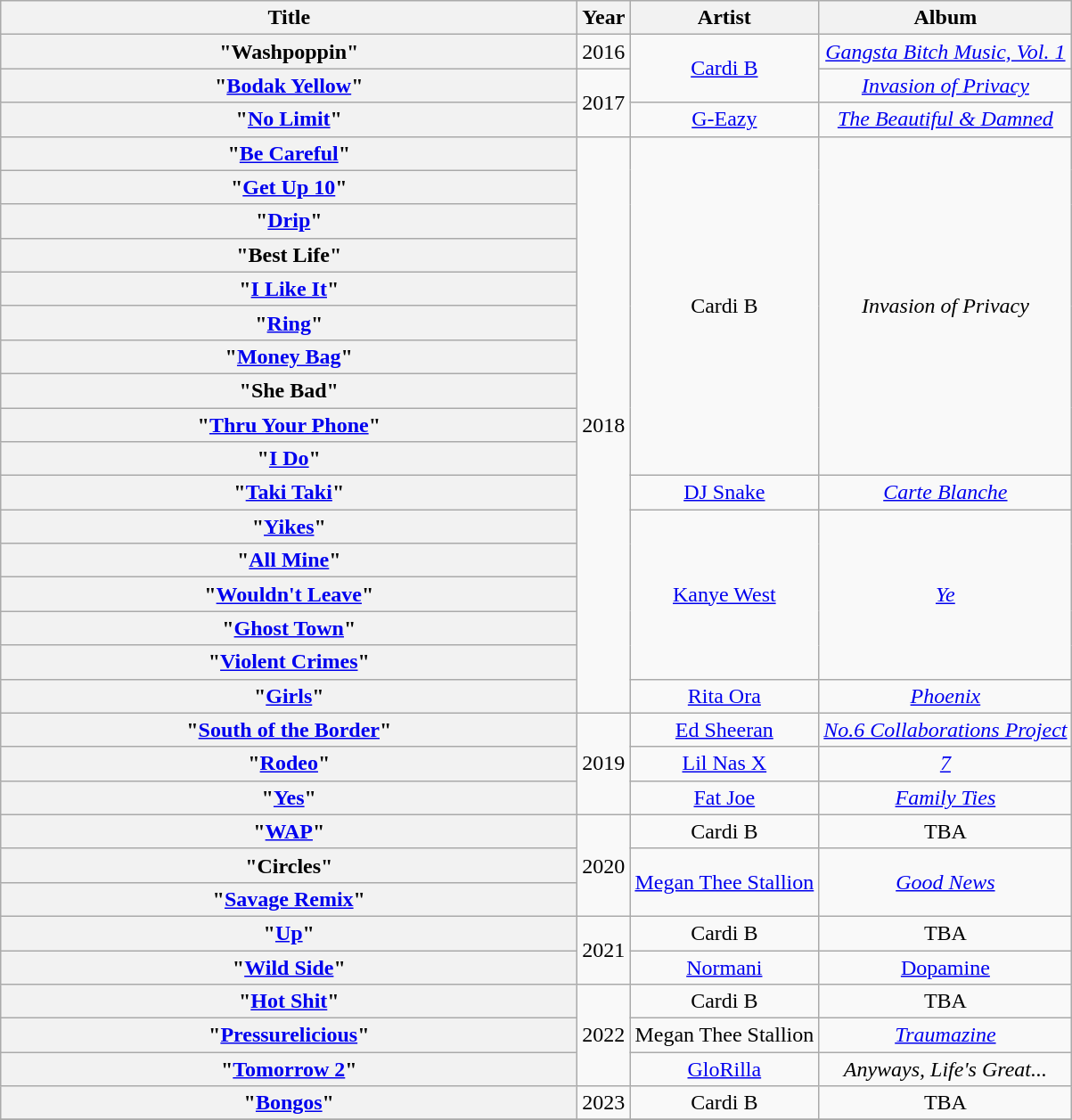<table class="wikitable plainrowheaders" style="text-align:center;">
<tr>
<th scope="col" style="width:26.5em;">Title</th>
<th scope="col">Year</th>
<th scope="col">Artist</th>
<th scope="col">Album</th>
</tr>
<tr>
<th scope="row">"Washpoppin"</th>
<td>2016</td>
<td rowspan="2"><a href='#'>Cardi B</a></td>
<td><em><a href='#'>Gangsta Bitch Music, Vol. 1</a></em></td>
</tr>
<tr>
<th scope="row">"<a href='#'>Bodak Yellow</a>"</th>
<td rowspan="2">2017</td>
<td><em><a href='#'>Invasion of Privacy</a></em></td>
</tr>
<tr>
<th scope="row">"<a href='#'>No Limit</a>"<br></th>
<td><a href='#'>G-Eazy</a></td>
<td><em><a href='#'>The Beautiful & Damned</a></em></td>
</tr>
<tr>
<th scope="row">"<a href='#'>Be Careful</a>"</th>
<td rowspan="17">2018</td>
<td rowspan="10">Cardi B</td>
<td rowspan="10"><em>Invasion of Privacy</em></td>
</tr>
<tr>
<th scope="row">"<a href='#'>Get Up 10</a>"</th>
</tr>
<tr>
<th scope="row">"<a href='#'>Drip</a>"<br></th>
</tr>
<tr>
<th scope="row">"Best Life"<br></th>
</tr>
<tr>
<th scope="row">"<a href='#'>I Like It</a>"<br></th>
</tr>
<tr>
<th scope="row">"<a href='#'>Ring</a>"<br></th>
</tr>
<tr>
<th scope="row">"<a href='#'>Money Bag</a>"</th>
</tr>
<tr>
<th scope="row">"She Bad"<br></th>
</tr>
<tr>
<th scope="row">"<a href='#'>Thru Your Phone</a>"</th>
</tr>
<tr>
<th scope="row">"<a href='#'>I Do</a>"<br></th>
</tr>
<tr>
<th scope="row">"<a href='#'>Taki Taki</a>"<br></th>
<td><a href='#'>DJ Snake</a></td>
<td><em><a href='#'>Carte Blanche</a></em></td>
</tr>
<tr>
<th scope="row">"<a href='#'>Yikes</a>"</th>
<td rowspan="5"><a href='#'>Kanye West</a></td>
<td rowspan="5"><em><a href='#'>Ye</a></em></td>
</tr>
<tr>
<th scope="row">"<a href='#'>All Mine</a>"</th>
</tr>
<tr>
<th scope="row">"<a href='#'>Wouldn't Leave</a>"<br></th>
</tr>
<tr>
<th scope="row">"<a href='#'>Ghost Town</a>"<br></th>
</tr>
<tr>
<th scope="row">"<a href='#'>Violent Crimes</a>"</th>
</tr>
<tr>
<th scope="row">"<a href='#'>Girls</a>"<br></th>
<td><a href='#'>Rita Ora</a></td>
<td><em><a href='#'>Phoenix</a></em></td>
</tr>
<tr>
<th scope="row">"<a href='#'>South of the Border</a>"<br></th>
<td rowspan="3">2019</td>
<td><a href='#'>Ed Sheeran</a></td>
<td><em><a href='#'>No.6 Collaborations Project</a></em></td>
</tr>
<tr>
<th scope="row">"<a href='#'>Rodeo</a>"<br></th>
<td><a href='#'>Lil Nas X</a></td>
<td><em><a href='#'>7</a></em></td>
</tr>
<tr>
<th scope="row">"<a href='#'>Yes</a>"<br></th>
<td><a href='#'>Fat Joe</a></td>
<td><em><a href='#'>Family Ties</a></em></td>
</tr>
<tr>
<th scope="row">"<a href='#'>WAP</a>"<br></th>
<td rowspan="3">2020</td>
<td>Cardi B</td>
<td>TBA</td>
</tr>
<tr>
<th scope="row">"Circles"</th>
<td rowspan="2"><a href='#'>Megan Thee Stallion</a></td>
<td rowspan="2"><em><a href='#'>Good News</a></em></td>
</tr>
<tr>
<th scope="row">"<a href='#'>Savage Remix</a>"<br></th>
</tr>
<tr>
<th scope="row">"<a href='#'>Up</a>"</th>
<td rowspan="2">2021</td>
<td>Cardi B</td>
<td>TBA</td>
</tr>
<tr>
<th scope="row">"<a href='#'>Wild Side</a>"<br></th>
<td><a href='#'>Normani</a></td>
<td><a href='#'>Dopamine</a></td>
</tr>
<tr>
<th scope="row">"<a href='#'>Hot Shit</a>"<br></th>
<td rowspan="3">2022</td>
<td>Cardi B</td>
<td>TBA</td>
</tr>
<tr>
<th scope="row">"<a href='#'>Pressurelicious</a>"<br></th>
<td>Megan Thee Stallion</td>
<td><em><a href='#'>Traumazine</a></em></td>
</tr>
<tr>
<th scope="row">"<a href='#'>Tomorrow 2</a>"<br></th>
<td><a href='#'>GloRilla</a></td>
<td><em>Anyways, Life's Great...</em></td>
</tr>
<tr>
<th scope="row">"<a href='#'>Bongos</a>"<br></th>
<td>2023</td>
<td>Cardi B</td>
<td>TBA</td>
</tr>
<tr>
</tr>
</table>
